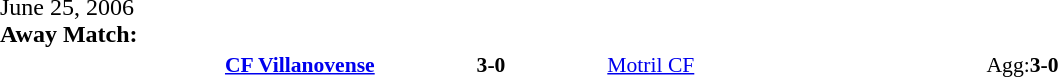<table width=100% cellspacing=1>
<tr>
<th width=20%></th>
<th width=12%></th>
<th width=20%></th>
<th></th>
</tr>
<tr>
<td>June 25, 2006<br><strong>Away Match:</strong></td>
</tr>
<tr style=font-size:90%>
<td align=right><strong><a href='#'>CF Villanovense</a></strong></td>
<td align=center><strong>3-0</strong></td>
<td><a href='#'>Motril CF</a></td>
<td>Agg:<strong>3-0</strong></td>
</tr>
</table>
